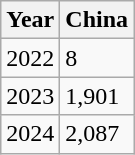<table class="wikitable">
<tr>
<th>Year</th>
<th>China</th>
</tr>
<tr>
<td>2022</td>
<td>8</td>
</tr>
<tr>
<td>2023</td>
<td>1,901</td>
</tr>
<tr>
<td>2024</td>
<td>2,087</td>
</tr>
</table>
